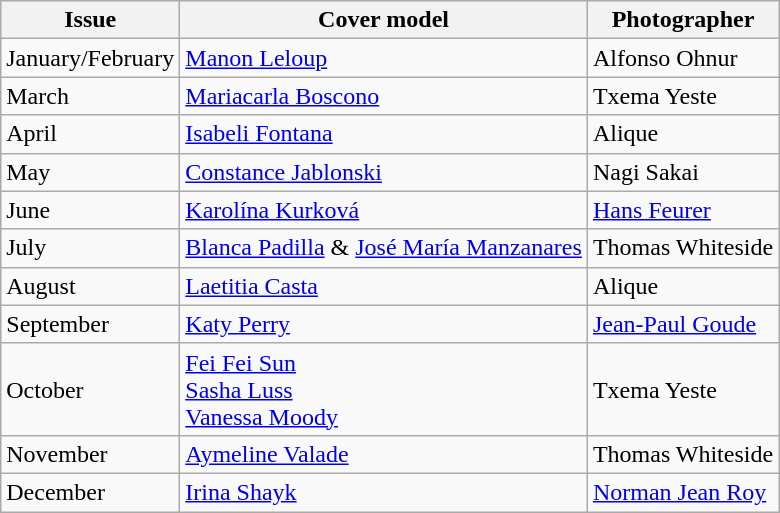<table class="sortable wikitable">
<tr>
<th>Issue</th>
<th>Cover model</th>
<th>Photographer</th>
</tr>
<tr>
<td>January/February</td>
<td><a href='#'>Manon Leloup</a></td>
<td>Alfonso Ohnur</td>
</tr>
<tr>
<td>March</td>
<td><a href='#'>Mariacarla Boscono</a></td>
<td>Txema Yeste</td>
</tr>
<tr>
<td>April</td>
<td><a href='#'>Isabeli Fontana</a></td>
<td>Alique</td>
</tr>
<tr>
<td>May</td>
<td><a href='#'>Constance Jablonski</a></td>
<td>Nagi Sakai</td>
</tr>
<tr>
<td>June</td>
<td><a href='#'>Karolína Kurková</a></td>
<td><a href='#'>Hans Feurer</a></td>
</tr>
<tr>
<td>July</td>
<td><a href='#'>Blanca Padilla</a> & <a href='#'>José María Manzanares</a></td>
<td>Thomas Whiteside</td>
</tr>
<tr>
<td>August</td>
<td><a href='#'>Laetitia Casta</a></td>
<td>Alique</td>
</tr>
<tr>
<td>September</td>
<td><a href='#'>Katy Perry</a></td>
<td><a href='#'>Jean-Paul Goude</a></td>
</tr>
<tr>
<td>October</td>
<td><a href='#'>Fei Fei Sun</a><br><a href='#'>Sasha Luss</a><br><a href='#'>Vanessa Moody</a></td>
<td>Txema Yeste</td>
</tr>
<tr>
<td>November</td>
<td><a href='#'>Aymeline Valade</a></td>
<td>Thomas Whiteside</td>
</tr>
<tr>
<td>December</td>
<td><a href='#'>Irina Shayk</a></td>
<td><a href='#'>Norman Jean Roy</a></td>
</tr>
</table>
